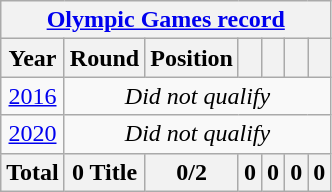<table class="wikitable" style="text-align: center;">
<tr>
<th colspan=7><a href='#'>Olympic Games record</a></th>
</tr>
<tr>
<th>Year</th>
<th>Round</th>
<th>Position</th>
<th></th>
<th></th>
<th></th>
<th></th>
</tr>
<tr>
<td> <a href='#'>2016</a></td>
<td colspan="6" rowspan=1><em>Did not qualify</em></td>
</tr>
<tr>
<td> <a href='#'>2020</a></td>
<td colspan="6" rowspan=1><em>Did not qualify</em></td>
</tr>
<tr>
<th>Total</th>
<th>0 Title</th>
<th>0/2</th>
<th>0</th>
<th>0</th>
<th>0</th>
<th>0</th>
</tr>
</table>
